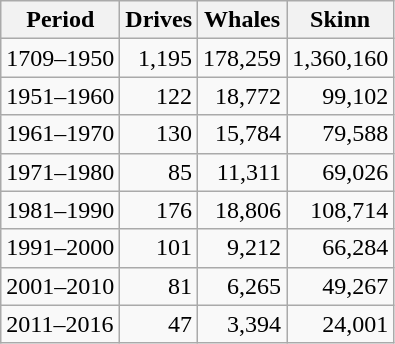<table class="wikitable sortable">
<tr>
<th>Period</th>
<th>Drives</th>
<th>Whales</th>
<th>Skinn</th>
</tr>
<tr>
<td>1709–1950</td>
<td style="text-align:right;">1,195</td>
<td style="text-align:right;">178,259</td>
<td style="text-align:right;">1,360,160</td>
</tr>
<tr>
<td>1951–1960</td>
<td style="text-align:right;">122</td>
<td style="text-align:right;">18,772</td>
<td style="text-align:right;">99,102</td>
</tr>
<tr>
<td>1961–1970</td>
<td style="text-align:right;">130</td>
<td style="text-align:right;">15,784</td>
<td style="text-align:right;">79,588</td>
</tr>
<tr>
<td>1971–1980</td>
<td style="text-align:right;">85</td>
<td style="text-align:right;">11,311</td>
<td style="text-align:right;">69,026</td>
</tr>
<tr>
<td>1981–1990</td>
<td style="text-align:right;">176</td>
<td style="text-align:right;">18,806</td>
<td style="text-align:right;">108,714</td>
</tr>
<tr>
<td>1991–2000</td>
<td style="text-align:right;">101</td>
<td style="text-align:right;">9,212</td>
<td style="text-align:right;">66,284</td>
</tr>
<tr>
<td>2001–2010</td>
<td style="text-align:right;">81</td>
<td style="text-align:right;">6,265</td>
<td style="text-align:right;">49,267</td>
</tr>
<tr>
<td>2011–2016</td>
<td style="text-align:right;">47</td>
<td style="text-align:right;">3,394</td>
<td style="text-align:right;">24,001</td>
</tr>
</table>
